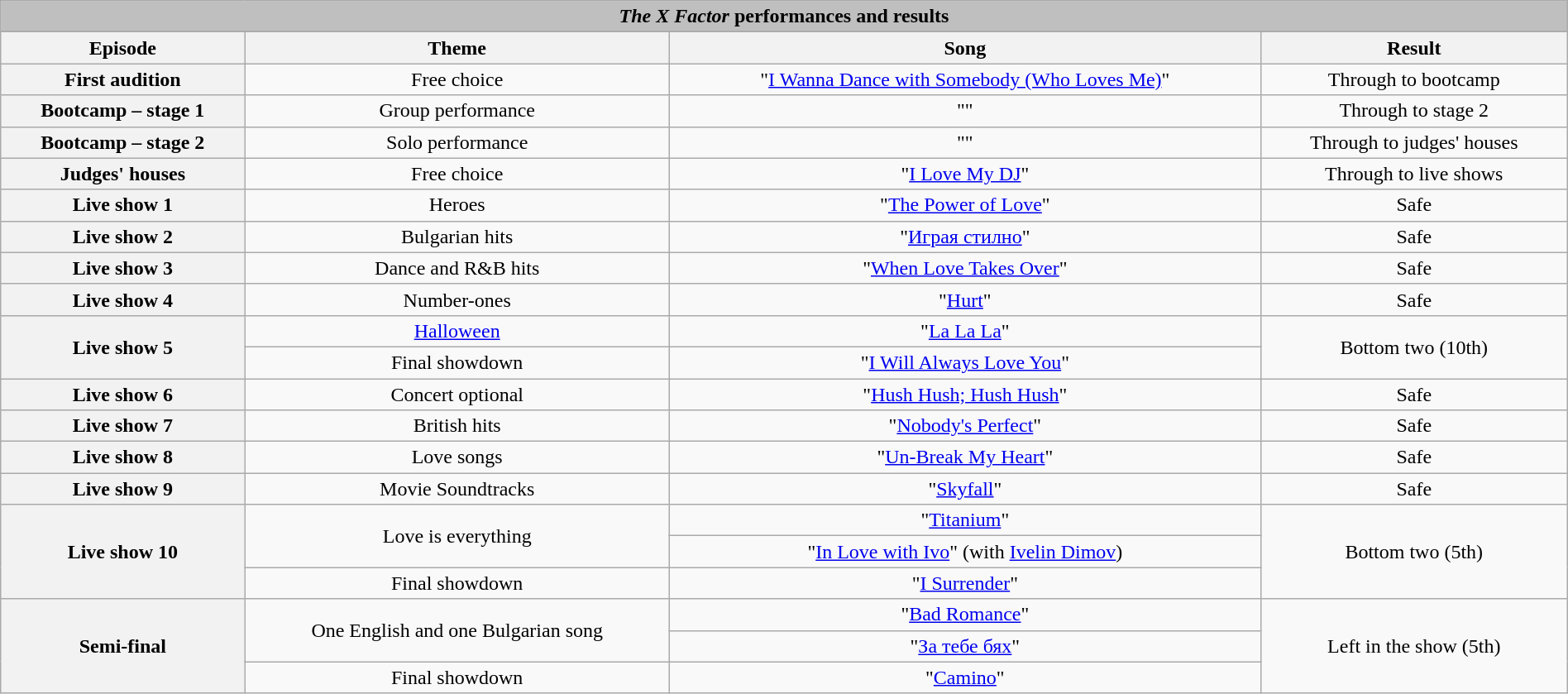<table class="wikitable collapsible collapsed" style="width:100%; margin:1em auto 1em auto; text-align:center;">
<tr>
<th colspan="4" style="background:#BFBFBF;"><em>The X Factor</em> performances and results</th>
</tr>
<tr>
</tr>
<tr>
<th scope="col">Episode</th>
<th scope="col">Theme</th>
<th scope="col">Song</th>
<th scope="col">Result</th>
</tr>
<tr>
<th scope="row">First audition</th>
<td>Free choice</td>
<td>"<a href='#'>I Wanna Dance with Somebody (Who Loves Me)</a>"</td>
<td>Through to bootcamp</td>
</tr>
<tr>
<th scope="row">Bootcamp – stage 1</th>
<td>Group performance</td>
<td>""</td>
<td>Through to stage 2</td>
</tr>
<tr>
<th scope="row">Bootcamp – stage 2</th>
<td>Solo performance</td>
<td>""</td>
<td>Through to judges' houses</td>
</tr>
<tr>
<th scope="row">Judges' houses</th>
<td>Free choice</td>
<td>"<a href='#'>I Love My DJ</a>"</td>
<td>Through to live shows</td>
</tr>
<tr>
<th scope="row">Live show 1</th>
<td>Heroes</td>
<td>"<a href='#'>The Power of Love</a>"</td>
<td>Safe</td>
</tr>
<tr>
<th scope="row">Live show 2</th>
<td>Bulgarian hits</td>
<td>"<a href='#'>Играя стилно</a>"</td>
<td>Safe</td>
</tr>
<tr>
<th scope="row">Live show 3</th>
<td>Dance and R&B hits</td>
<td>"<a href='#'>When Love Takes Over</a>"</td>
<td>Safe</td>
</tr>
<tr>
<th scope="row">Live show 4</th>
<td>Number-ones</td>
<td>"<a href='#'>Hurt</a>"</td>
<td>Safe</td>
</tr>
<tr>
<th scope="row" rowspan="2">Live show 5</th>
<td><a href='#'>Halloween</a></td>
<td>"<a href='#'>La La La</a>"</td>
<td rowspan="2">Bottom two (10th)</td>
</tr>
<tr>
<td>Final showdown</td>
<td>"<a href='#'>I Will Always Love You</a>"</td>
</tr>
<tr>
<th scope="row">Live show 6</th>
<td>Concert optional</td>
<td>"<a href='#'>Hush Hush; Hush Hush</a>"</td>
<td>Safe</td>
</tr>
<tr>
<th scope="row">Live show 7</th>
<td>British hits</td>
<td>"<a href='#'>Nobody's Perfect</a>"</td>
<td>Safe</td>
</tr>
<tr>
<th scope="row">Live show 8</th>
<td>Love songs</td>
<td>"<a href='#'>Un-Break My Heart</a>"</td>
<td>Safe</td>
</tr>
<tr>
<th scope="row">Live show 9</th>
<td>Movie Soundtracks</td>
<td>"<a href='#'>Skyfall</a>"</td>
<td>Safe</td>
</tr>
<tr>
<th scope="row" rowspan="3">Live show 10</th>
<td rowspan="2">Love is everything</td>
<td>"<a href='#'>Titanium</a>"</td>
<td rowspan="3">Bottom two (5th)</td>
</tr>
<tr>
<td>"<a href='#'>In Love with Ivo</a>" (with <a href='#'>Ivelin Dimov</a>)</td>
</tr>
<tr>
<td>Final showdown</td>
<td>"<a href='#'>I Surrender</a>"</td>
</tr>
<tr>
<th scope="row" rowspan="3">Semi-final</th>
<td rowspan="2">One English and one Bulgarian song</td>
<td>"<a href='#'>Bad Romance</a>"</td>
<td rowspan="3">Left in the show (5th)</td>
</tr>
<tr>
<td>"<a href='#'>За тебе бях</a>"</td>
</tr>
<tr>
<td>Final showdown</td>
<td>"<a href='#'>Camino</a>"</td>
</tr>
</table>
